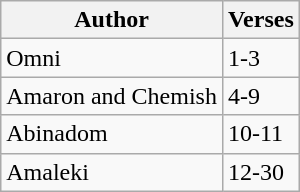<table class="wikitable">
<tr>
<th>Author</th>
<th>Verses</th>
</tr>
<tr>
<td>Omni</td>
<td>1-3</td>
</tr>
<tr>
<td>Amaron and Chemish</td>
<td>4-9</td>
</tr>
<tr>
<td>Abinadom</td>
<td>10-11</td>
</tr>
<tr>
<td>Amaleki</td>
<td>12-30</td>
</tr>
</table>
